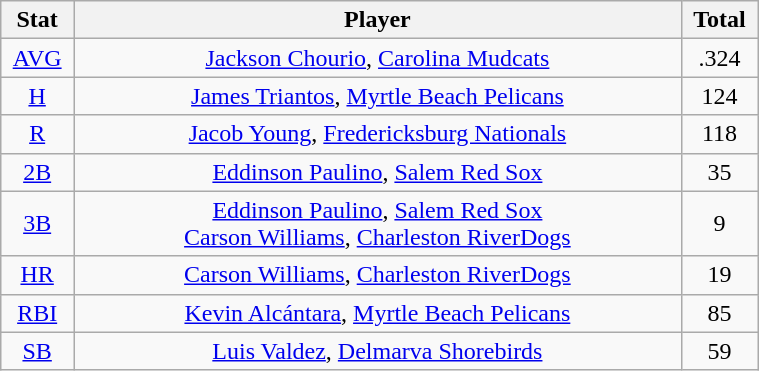<table class="wikitable" width="40%" style="text-align:center;">
<tr>
<th width="5%">Stat</th>
<th width="60%">Player</th>
<th width="5%">Total</th>
</tr>
<tr>
<td><a href='#'>AVG</a></td>
<td><a href='#'>Jackson Chourio</a>, <a href='#'>Carolina Mudcats</a></td>
<td>.324</td>
</tr>
<tr>
<td><a href='#'>H</a></td>
<td><a href='#'>James Triantos</a>, <a href='#'>Myrtle Beach Pelicans</a></td>
<td>124</td>
</tr>
<tr>
<td><a href='#'>R</a></td>
<td><a href='#'>Jacob Young</a>, <a href='#'>Fredericksburg Nationals</a></td>
<td>118</td>
</tr>
<tr>
<td><a href='#'>2B</a></td>
<td><a href='#'>Eddinson Paulino</a>, <a href='#'>Salem Red Sox</a></td>
<td>35</td>
</tr>
<tr>
<td><a href='#'>3B</a></td>
<td><a href='#'>Eddinson Paulino</a>, <a href='#'>Salem Red Sox</a> <br> <a href='#'>Carson Williams</a>, <a href='#'>Charleston RiverDogs</a></td>
<td>9</td>
</tr>
<tr>
<td><a href='#'>HR</a></td>
<td><a href='#'>Carson Williams</a>, <a href='#'>Charleston RiverDogs</a></td>
<td>19</td>
</tr>
<tr>
<td><a href='#'>RBI</a></td>
<td><a href='#'>Kevin Alcántara</a>, <a href='#'>Myrtle Beach Pelicans</a></td>
<td>85</td>
</tr>
<tr>
<td><a href='#'>SB</a></td>
<td><a href='#'>Luis Valdez</a>, <a href='#'>Delmarva Shorebirds</a></td>
<td>59</td>
</tr>
</table>
